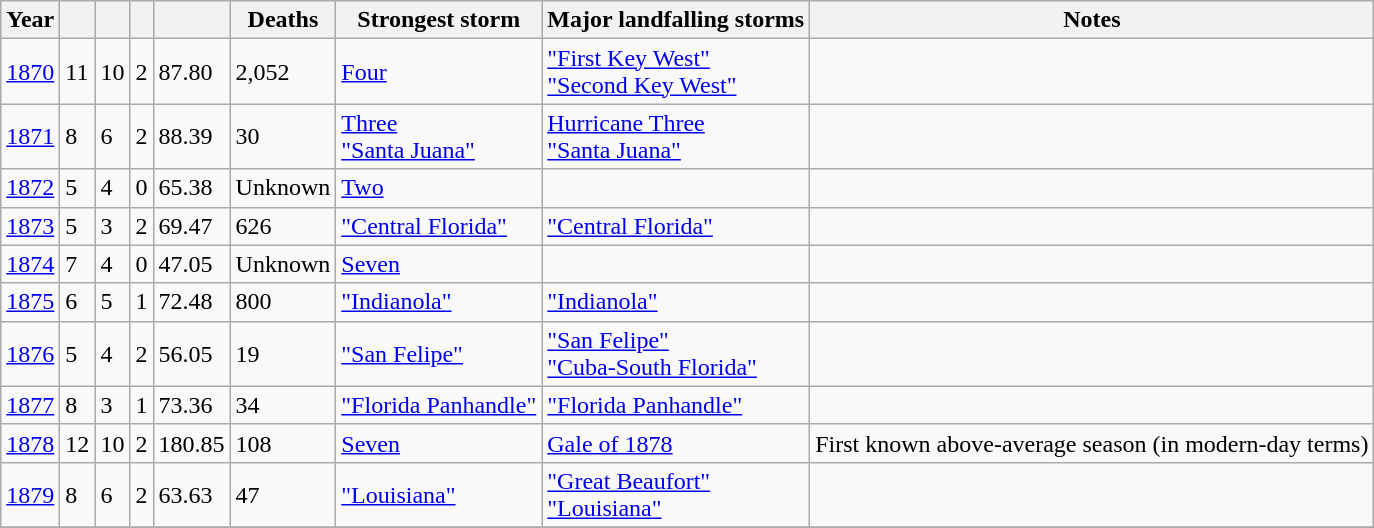<table class="wikitable sortable">
<tr>
<th>Year</th>
<th></th>
<th></th>
<th></th>
<th></th>
<th>Deaths</th>
<th>Strongest storm</th>
<th>Major landfalling storms</th>
<th>Notes</th>
</tr>
<tr>
<td><a href='#'>1870</a></td>
<td>11</td>
<td>10</td>
<td>2</td>
<td>87.80</td>
<td>2,052</td>
<td> <a href='#'>Four</a></td>
<td> <a href='#'>"First Key West"</a><br> <a href='#'>"Second Key West"</a></td>
<td></td>
</tr>
<tr>
<td><a href='#'>1871</a></td>
<td>8</td>
<td>6</td>
<td>2</td>
<td>88.39</td>
<td>30</td>
<td> <a href='#'>Three</a><br> <a href='#'>"Santa Juana"</a></td>
<td> <a href='#'>Hurricane Three</a><br> <a href='#'>"Santa Juana"</a></td>
<td></td>
</tr>
<tr>
<td><a href='#'>1872</a></td>
<td>5</td>
<td>4</td>
<td>0</td>
<td>65.38</td>
<td>Unknown</td>
<td> <a href='#'>Two</a></td>
<td></td>
<td></td>
</tr>
<tr>
<td><a href='#'>1873</a></td>
<td>5</td>
<td>3</td>
<td>2</td>
<td>69.47</td>
<td>626</td>
<td> <a href='#'>"Central Florida"</a></td>
<td> <a href='#'>"Central Florida"</a></td>
<td></td>
</tr>
<tr>
<td><a href='#'>1874</a></td>
<td>7</td>
<td>4</td>
<td>0</td>
<td>47.05</td>
<td>Unknown</td>
<td> <a href='#'>Seven</a></td>
<td></td>
<td></td>
</tr>
<tr>
<td><a href='#'>1875</a></td>
<td>6</td>
<td>5</td>
<td>1</td>
<td>72.48</td>
<td>800</td>
<td> <a href='#'>"Indianola"</a></td>
<td> <a href='#'>"Indianola"</a></td>
<td></td>
</tr>
<tr>
<td><a href='#'>1876</a></td>
<td>5</td>
<td>4</td>
<td>2</td>
<td>56.05</td>
<td>19</td>
<td> <a href='#'>"San Felipe"</a></td>
<td> <a href='#'>"San Felipe"</a><br> <a href='#'>"Cuba-South Florida"</a></td>
<td></td>
</tr>
<tr>
<td><a href='#'>1877</a></td>
<td>8</td>
<td>3</td>
<td>1</td>
<td>73.36</td>
<td>34</td>
<td> <a href='#'>"Florida Panhandle"</a></td>
<td> <a href='#'>"Florida Panhandle"</a></td>
<td></td>
</tr>
<tr>
<td><a href='#'>1878</a></td>
<td>12</td>
<td>10</td>
<td>2</td>
<td>180.85</td>
<td>108</td>
<td> <a href='#'>Seven</a></td>
<td> <a href='#'>Gale of 1878</a></td>
<td>First known above-average season (in modern-day terms)</td>
</tr>
<tr>
<td><a href='#'>1879</a></td>
<td>8</td>
<td>6</td>
<td>2</td>
<td>63.63</td>
<td>47</td>
<td> <a href='#'>"Louisiana"</a></td>
<td> <a href='#'>"Great Beaufort"</a><br> <a href='#'>"Louisiana"</a></td>
<td></td>
</tr>
<tr>
</tr>
</table>
